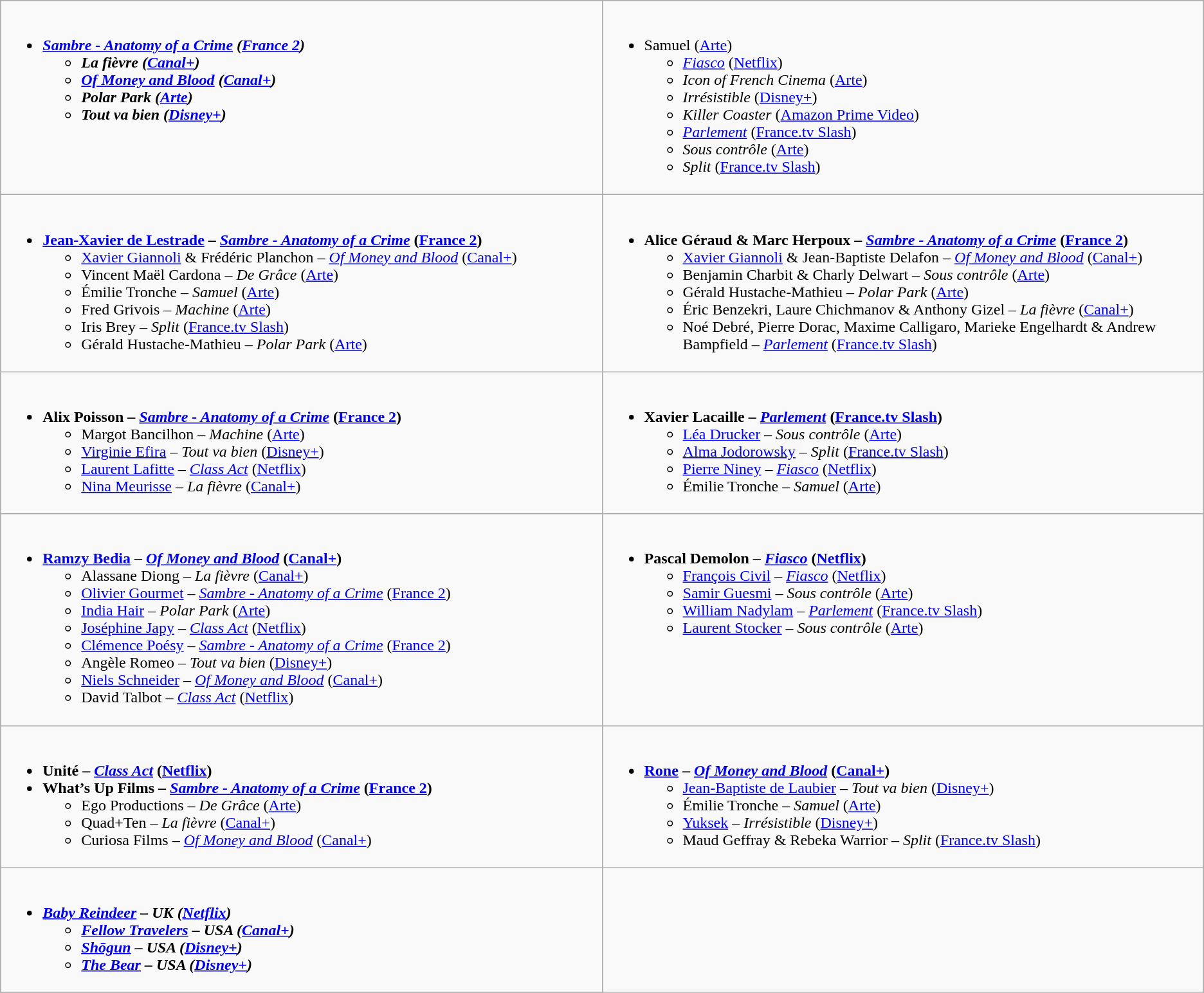<table class="wikitable" role="presentation">
<tr>
<td style="vertical-align:top; width:50%;"><br><ul><li><strong><em><a href='#'>Sambre - Anatomy of a Crime</a><em> (<a href='#'>France 2</a>)<strong><ul><li></em>La fièvre<em> (<a href='#'>Canal+</a>)</li><li></em><a href='#'>Of Money and Blood</a><em> (<a href='#'>Canal+</a>)</li><li></em>Polar Park<em> (<a href='#'>Arte</a>)</li><li></em>Tout va bien<em> (<a href='#'>Disney+</a>)</li></ul></li></ul></td>
<td style="vertical-align:top; width:50%;"><br><ul><li></em></strong>Samuel</em> (<a href='#'>Arte</a>)</strong><ul><li><em><a href='#'>Fiasco</a></em> (<a href='#'>Netflix</a>)</li><li><em>Icon of French Cinema</em> (<a href='#'>Arte</a>)</li><li><em>Irrésistible</em> (<a href='#'>Disney+</a>)</li><li><em>Killer Coaster</em> (<a href='#'>Amazon Prime Video</a>)</li><li><em><a href='#'>Parlement</a></em> (<a href='#'>France.tv Slash</a>)</li><li><em>Sous contrôle</em> (<a href='#'>Arte</a>)</li><li><em>Split</em> (<a href='#'>France.tv Slash</a>)</li></ul></li></ul></td>
</tr>
<tr>
<td style="vertical-align:top; width:50%;"><br><ul><li><strong><a href='#'>Jean-Xavier de Lestrade</a> – <em><a href='#'>Sambre - Anatomy of a Crime</a></em> (<a href='#'>France 2</a>)</strong><ul><li><a href='#'>Xavier Giannoli</a> & Frédéric Planchon – <em><a href='#'>Of Money and Blood</a></em> (<a href='#'>Canal+</a>)</li><li>Vincent Maël Cardona – <em>De Grâce</em> (<a href='#'>Arte</a>)</li><li>Émilie Tronche – <em>Samuel</em> (<a href='#'>Arte</a>)</li><li>Fred Grivois – <em>Machine</em> (<a href='#'>Arte</a>)</li><li>Iris Brey – <em>Split</em> (<a href='#'>France.tv Slash</a>)</li><li>Gérald Hustache-Mathieu – <em>Polar Park</em> (<a href='#'>Arte</a>)</li></ul></li></ul></td>
<td style="vertical-align:top; width:50%;"><br><ul><li><strong>Alice Géraud & Marc Herpoux – <em><a href='#'>Sambre - Anatomy of a Crime</a></em> (<a href='#'>France 2</a>)</strong><ul><li><a href='#'>Xavier Giannoli</a> & Jean-Baptiste Delafon – <em><a href='#'>Of Money and Blood</a></em> (<a href='#'>Canal+</a>)</li><li>Benjamin Charbit & Charly Delwart – <em>Sous contrôle</em> (<a href='#'>Arte</a>)</li><li>Gérald Hustache-Mathieu – <em>Polar Park</em> (<a href='#'>Arte</a>)</li><li>Éric Benzekri, Laure Chichmanov & Anthony Gizel – <em>La fièvre</em> (<a href='#'>Canal+</a>)</li><li>Noé Debré, Pierre Dorac, Maxime Calligaro, Marieke Engelhardt & Andrew Bampfield – <em><a href='#'>Parlement</a></em> (<a href='#'>France.tv Slash</a>)</li></ul></li></ul></td>
</tr>
<tr>
<td style="vertical-align:top; width:50%;"><br><ul><li><strong>Alix Poisson – <em><a href='#'>Sambre - Anatomy of a Crime</a></em> (<a href='#'>France 2</a>)</strong><ul><li>Margot Bancilhon – <em>Machine</em> (<a href='#'>Arte</a>)</li><li><a href='#'>Virginie Efira</a> – <em>Tout va bien</em> (<a href='#'>Disney+</a>)</li><li><a href='#'>Laurent Lafitte</a> – <em><a href='#'>Class Act</a></em> (<a href='#'>Netflix</a>)</li><li><a href='#'>Nina Meurisse</a> – <em>La fièvre</em> (<a href='#'>Canal+</a>)</li></ul></li></ul></td>
<td style="vertical-align:top; width:50%;"><br><ul><li><strong>Xavier Lacaille – <em><a href='#'>Parlement</a></em> (<a href='#'>France.tv Slash</a>)</strong><ul><li><a href='#'>Léa Drucker</a> – <em>Sous contrôle</em> (<a href='#'>Arte</a>)</li><li><a href='#'>Alma Jodorowsky</a> – <em>Split</em> (<a href='#'>France.tv Slash</a>)</li><li><a href='#'>Pierre Niney</a> – <em><a href='#'>Fiasco</a></em> (<a href='#'>Netflix</a>)</li><li>Émilie Tronche – <em>Samuel</em> (<a href='#'>Arte</a>)</li></ul></li></ul></td>
</tr>
<tr>
<td style="vertical-align:top; width:50%;"><br><ul><li><strong><a href='#'>Ramzy Bedia</a> – <em><a href='#'>Of Money and Blood</a></em> (<a href='#'>Canal+</a>)</strong><ul><li>Alassane Diong – <em>La fièvre</em> (<a href='#'>Canal+</a>)</li><li><a href='#'>Olivier Gourmet</a> – <em><a href='#'>Sambre - Anatomy of a Crime</a></em> (<a href='#'>France 2</a>)</li><li><a href='#'>India Hair</a> – <em>Polar Park</em> (<a href='#'>Arte</a>)</li><li><a href='#'>Joséphine Japy</a> – <em><a href='#'>Class Act</a></em> (<a href='#'>Netflix</a>)</li><li><a href='#'>Clémence Poésy</a> – <em><a href='#'>Sambre - Anatomy of a Crime</a></em> (<a href='#'>France 2</a>)</li><li>Angèle Romeo – <em>Tout va bien</em> (<a href='#'>Disney+</a>)</li><li><a href='#'>Niels Schneider</a> – <em><a href='#'>Of Money and Blood</a></em> (<a href='#'>Canal+</a>)</li><li>David Talbot – <em><a href='#'>Class Act</a></em> (<a href='#'>Netflix</a>)</li></ul></li></ul></td>
<td style="vertical-align:top; width:50%;"><br><ul><li><strong>Pascal Demolon – <em><a href='#'>Fiasco</a></em> (<a href='#'>Netflix</a>)</strong><ul><li><a href='#'>François Civil</a> – <em><a href='#'>Fiasco</a></em> (<a href='#'>Netflix</a>)</li><li><a href='#'>Samir Guesmi</a> – <em>Sous contrôle</em> (<a href='#'>Arte</a>)</li><li><a href='#'>William Nadylam</a> – <em><a href='#'>Parlement</a></em> (<a href='#'>France.tv Slash</a>)</li><li><a href='#'>Laurent Stocker</a> – <em>Sous contrôle</em> (<a href='#'>Arte</a>)</li></ul></li></ul></td>
</tr>
<tr>
<td style="vertical-align:top; width:50%;"><br><ul><li><strong>Unité – <em><a href='#'>Class Act</a></em> (<a href='#'>Netflix</a>)</strong></li><li><strong>What’s Up Films – <em><a href='#'>Sambre - Anatomy of a Crime</a></em> (<a href='#'>France 2</a>)</strong><ul><li>Ego Productions – <em>De Grâce</em> (<a href='#'>Arte</a>)</li><li>Quad+Ten – <em>La fièvre</em> (<a href='#'>Canal+</a>)</li><li>Curiosa Films – <em><a href='#'>Of Money and Blood</a></em> (<a href='#'>Canal+</a>)</li></ul></li></ul></td>
<td style="vertical-align:top; width:50%;"><br><ul><li><strong><a href='#'>Rone</a> – <em><a href='#'>Of Money and Blood</a></em> (<a href='#'>Canal+</a>)</strong><ul><li><a href='#'>Jean-Baptiste de Laubier</a> – <em>Tout va bien</em> (<a href='#'>Disney+</a>)</li><li>Émilie Tronche – <em>Samuel</em> (<a href='#'>Arte</a>)</li><li><a href='#'>Yuksek</a> – <em>Irrésistible</em> (<a href='#'>Disney+</a>)</li><li>Maud Geffray & Rebeka Warrior – <em>Split</em> (<a href='#'>France.tv Slash</a>)</li></ul></li></ul></td>
</tr>
<tr>
<td style="vertical-align:top; width:50%;"><br><ul><li><strong><em><a href='#'>Baby Reindeer</a><em> – </em>UK<em> (<a href='#'>Netflix</a>)<strong><ul><li></em><a href='#'>Fellow Travelers</a><em> – </em>USA<em> (<a href='#'>Canal+</a>)</li><li></em><a href='#'>Shōgun</a><em> – </em>USA<em> (<a href='#'>Disney+</a>)</li><li></em><a href='#'>The Bear</a><em> – </em>USA<em> (<a href='#'>Disney+</a>)</li></ul></li></ul></td>
</tr>
<tr>
</tr>
</table>
